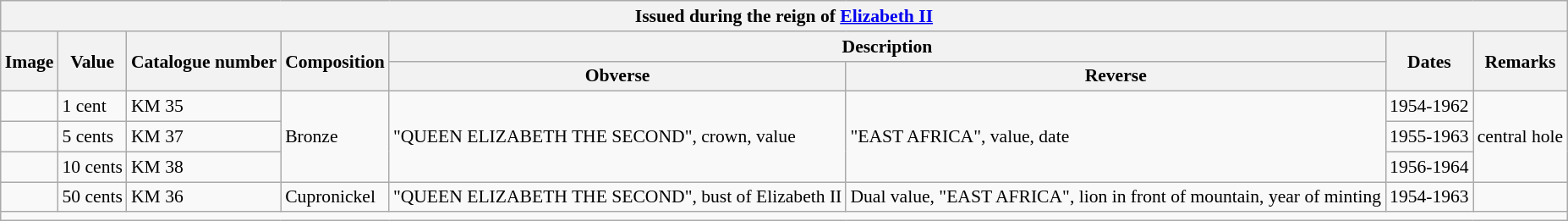<table class="wikitable" style="font-size: 90%">
<tr>
<th colspan="9">Issued during the reign of <a href='#'>Elizabeth II</a></th>
</tr>
<tr>
<th rowspan="2">Image</th>
<th rowspan="2">Value</th>
<th rowspan="2">Catalogue number</th>
<th rowspan="2">Composition</th>
<th colspan="2">Description</th>
<th rowspan="2">Dates</th>
<th rowspan="2">Remarks</th>
</tr>
<tr>
<th>Obverse</th>
<th>Reverse</th>
</tr>
<tr>
<td align="center"></td>
<td>1 cent</td>
<td>KM 35</td>
<td rowspan="3">Bronze</td>
<td rowspan="3">"QUEEN ELIZABETH THE SECOND", crown, value</td>
<td rowspan="3">"EAST AFRICA", value, date</td>
<td>1954-1962</td>
<td rowspan="3">central hole</td>
</tr>
<tr>
<td align="center"></td>
<td>5 cents</td>
<td>KM 37</td>
<td>1955-1963</td>
</tr>
<tr>
<td align="center"></td>
<td>10 cents</td>
<td>KM 38</td>
<td>1956-1964</td>
</tr>
<tr>
<td align="center"></td>
<td>50 cents<br></td>
<td>KM 36</td>
<td>Cupronickel</td>
<td>"QUEEN ELIZABETH THE SECOND", bust of Elizabeth II</td>
<td>Dual value, "EAST AFRICA", lion in front of mountain, year of minting</td>
<td>1954-1963</td>
<td></td>
</tr>
<tr>
<td colspan="9"></td>
</tr>
</table>
